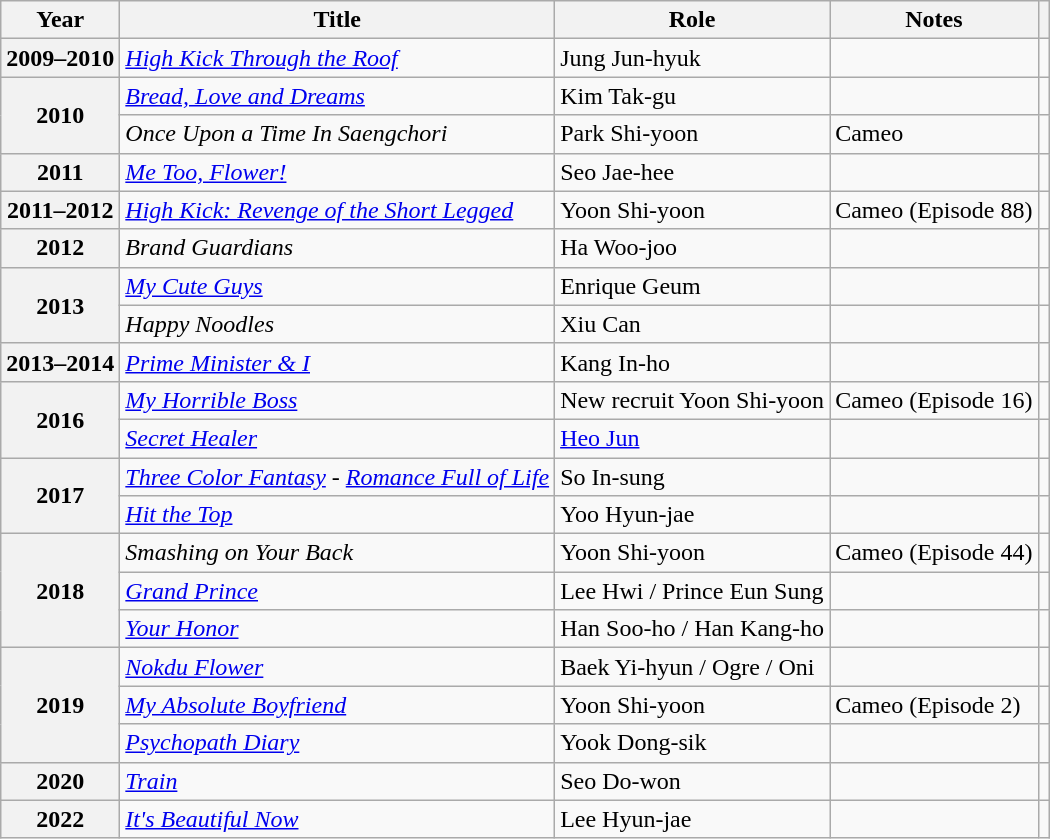<table class="wikitable plainrowheaders sortable">
<tr>
<th scope="col">Year</th>
<th scope="col">Title</th>
<th scope="col">Role</th>
<th scope="col" class="unsortable">Notes</th>
<th scope="col" class="unsortable"></th>
</tr>
<tr>
<th scope="row">2009–2010</th>
<td><em><a href='#'>High Kick Through the Roof</a></em></td>
<td>Jung Jun-hyuk</td>
<td></td>
<td style="text-align:center"></td>
</tr>
<tr>
<th scope="row" rowspan="2">2010</th>
<td><em><a href='#'>Bread, Love and Dreams</a></em></td>
<td>Kim Tak-gu</td>
<td></td>
<td style="text-align:center"></td>
</tr>
<tr>
<td><em>Once Upon a Time In Saengchori</em></td>
<td>Park Shi-yoon</td>
<td>Cameo</td>
<td style="text-align:center"></td>
</tr>
<tr>
<th scope="row">2011</th>
<td><em><a href='#'>Me Too, Flower!</a></em></td>
<td>Seo Jae-hee</td>
<td></td>
<td style="text-align:center"></td>
</tr>
<tr>
<th scope="row">2011–2012</th>
<td><em><a href='#'>High Kick: Revenge of the Short Legged</a></em></td>
<td>Yoon Shi-yoon</td>
<td>Cameo (Episode 88)</td>
<td style="text-align:center"></td>
</tr>
<tr>
<th scope="row">2012</th>
<td><em>Brand Guardians</em></td>
<td>Ha Woo-joo</td>
<td></td>
<td style="text-align:center"></td>
</tr>
<tr>
<th scope="row" rowspan="2">2013</th>
<td><em><a href='#'>My Cute Guys</a></em></td>
<td>Enrique Geum</td>
<td></td>
<td style="text-align:center"></td>
</tr>
<tr>
<td><em>Happy Noodles</em></td>
<td>Xiu Can</td>
<td></td>
<td style="text-align:center"></td>
</tr>
<tr>
<th scope="row">2013–2014</th>
<td><em><a href='#'>Prime Minister & I</a></em></td>
<td>Kang In-ho</td>
<td></td>
<td style="text-align:center"></td>
</tr>
<tr>
<th scope="row" rowspan="2">2016</th>
<td><em><a href='#'>My Horrible Boss</a></em></td>
<td>New recruit Yoon Shi-yoon</td>
<td>Cameo (Episode 16)</td>
<td style="text-align:center"></td>
</tr>
<tr>
<td><em><a href='#'>Secret Healer</a></em></td>
<td><a href='#'>Heo Jun</a></td>
<td></td>
<td style="text-align:center"></td>
</tr>
<tr>
<th scope="row" rowspan="2">2017</th>
<td><em><a href='#'>Three Color Fantasy</a> -</em> <em><a href='#'>Romance Full of Life</a></em></td>
<td>So In-sung</td>
<td></td>
<td style="text-align:center"></td>
</tr>
<tr>
<td><em><a href='#'>Hit the Top</a></em></td>
<td>Yoo Hyun-jae</td>
<td></td>
<td style="text-align:center"></td>
</tr>
<tr>
<th scope="row" rowspan="3">2018</th>
<td><em>Smashing on Your Back</em></td>
<td>Yoon Shi-yoon</td>
<td>Cameo (Episode 44)</td>
<td style="text-align:center"></td>
</tr>
<tr>
<td><em><a href='#'>Grand Prince</a></em></td>
<td>Lee Hwi / Prince Eun Sung</td>
<td></td>
<td style="text-align:center"></td>
</tr>
<tr>
<td><em><a href='#'>Your Honor</a></em></td>
<td>Han Soo-ho / Han Kang-ho</td>
<td></td>
<td style="text-align:center"></td>
</tr>
<tr>
<th scope="row" rowspan="3">2019</th>
<td><em><a href='#'>Nokdu Flower</a></em></td>
<td>Baek Yi-hyun / Ogre / Oni</td>
<td></td>
<td style="text-align:center"></td>
</tr>
<tr>
<td><em><a href='#'>My Absolute Boyfriend</a></em></td>
<td>Yoon Shi-yoon</td>
<td>Cameo (Episode 2)</td>
<td style="text-align:center"></td>
</tr>
<tr>
<td><em><a href='#'>Psychopath Diary</a></em></td>
<td>Yook Dong-sik</td>
<td></td>
<td style="text-align:center"></td>
</tr>
<tr>
<th scope="row">2020</th>
<td><em><a href='#'>Train</a></em></td>
<td>Seo Do-won</td>
<td></td>
<td style="text-align:center"></td>
</tr>
<tr>
<th scope="row">2022</th>
<td><em><a href='#'>It's Beautiful Now</a></em></td>
<td>Lee Hyun-jae</td>
<td></td>
<td style="text-align:center"></td>
</tr>
</table>
